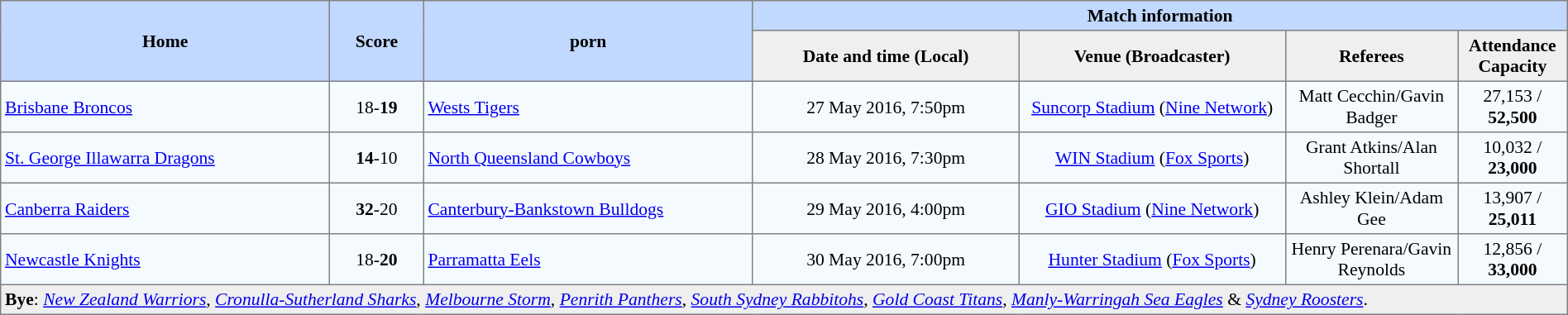<table border="1" cellpadding="3" cellspacing="0" style="border-collapse:collapse; font-size:90%; width:100%;">
<tr style="background:#c1d8ff;">
<th rowspan="2" style="width:21%;">Home</th>
<th rowspan="2" style="width:6%;">Score</th>
<th rowspan="2" style="width:21%;">porn</th>
<th colspan=6>Match information</th>
</tr>
<tr style="background:#efefef;">
<th width=17%>Date and time (Local)</th>
<th width="17%">Venue (Broadcaster)</th>
<th width=11%>Referees</th>
<th width=7%>Attendance <strong>Capacity</strong></th>
</tr>
<tr style="text-align:center; background:#f5faff;">
<td align="left"> <a href='#'>Brisbane Broncos</a></td>
<td>18-<strong>19</strong></td>
<td align="left"> <a href='#'>Wests Tigers</a></td>
<td>27 May 2016, 7:50pm</td>
<td><a href='#'>Suncorp Stadium</a>  (<a href='#'>Nine Network</a>)</td>
<td>Matt Cecchin/Gavin Badger</td>
<td>27,153 / <strong>52,500</strong></td>
</tr>
<tr style="text-align:center; background:#f5faff;">
<td align="left"> <a href='#'>St. George Illawarra Dragons</a></td>
<td><strong>14</strong>-10</td>
<td align="left"> <a href='#'>North Queensland Cowboys</a></td>
<td>28 May 2016, 7:30pm</td>
<td><a href='#'>WIN Stadium</a>  (<a href='#'>Fox Sports</a>)</td>
<td>Grant Atkins/Alan Shortall</td>
<td>10,032 / <strong>23,000</strong></td>
</tr>
<tr style="text-align:center; background:#f5faff;">
<td align="left"> <a href='#'>Canberra Raiders</a></td>
<td><strong>32</strong>-20</td>
<td align="left"> <a href='#'>Canterbury-Bankstown Bulldogs</a></td>
<td>29 May 2016, 4:00pm</td>
<td><a href='#'>GIO Stadium</a>  (<a href='#'>Nine Network</a>)</td>
<td>Ashley Klein/Adam Gee</td>
<td>13,907 / <strong>25,011</strong></td>
</tr>
<tr style="text-align:center; background:#f5faff;">
<td align="left"> <a href='#'>Newcastle Knights</a></td>
<td>18-<strong>20</strong></td>
<td align="left"> <a href='#'>Parramatta Eels</a></td>
<td>30 May 2016, 7:00pm</td>
<td><a href='#'>Hunter Stadium</a>  (<a href='#'>Fox Sports</a>)</td>
<td>Henry Perenara/Gavin Reynolds</td>
<td>12,856 / <strong>33,000</strong></td>
</tr>
<tr style="text-align:center; background:#efefef;">
<td colspan="7" align="left"><strong>Bye</strong>: <em><a href='#'>New Zealand Warriors</a></em>, <em><a href='#'>Cronulla-Sutherland Sharks</a></em>, <em><a href='#'>Melbourne Storm</a></em>, <em><a href='#'>Penrith Panthers</a></em>, <em><a href='#'>South Sydney Rabbitohs</a></em>, <em><a href='#'>Gold Coast Titans</a></em>, <em><a href='#'>Manly-Warringah Sea Eagles</a></em> & <em><a href='#'>Sydney Roosters</a></em>.</td>
</tr>
</table>
